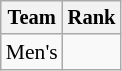<table class="wikitable" style="text-align:center; font-size:90%">
<tr style="font-size:95%">
<th>Team</th>
<th>Rank</th>
</tr>
<tr>
<td>Men's</td>
<td></td>
</tr>
</table>
